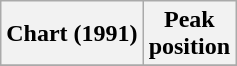<table class="wikitable plainrowheaders sortable">
<tr>
<th scope="col">Chart (1991)</th>
<th scope="col">Peak<br>position</th>
</tr>
<tr>
</tr>
</table>
